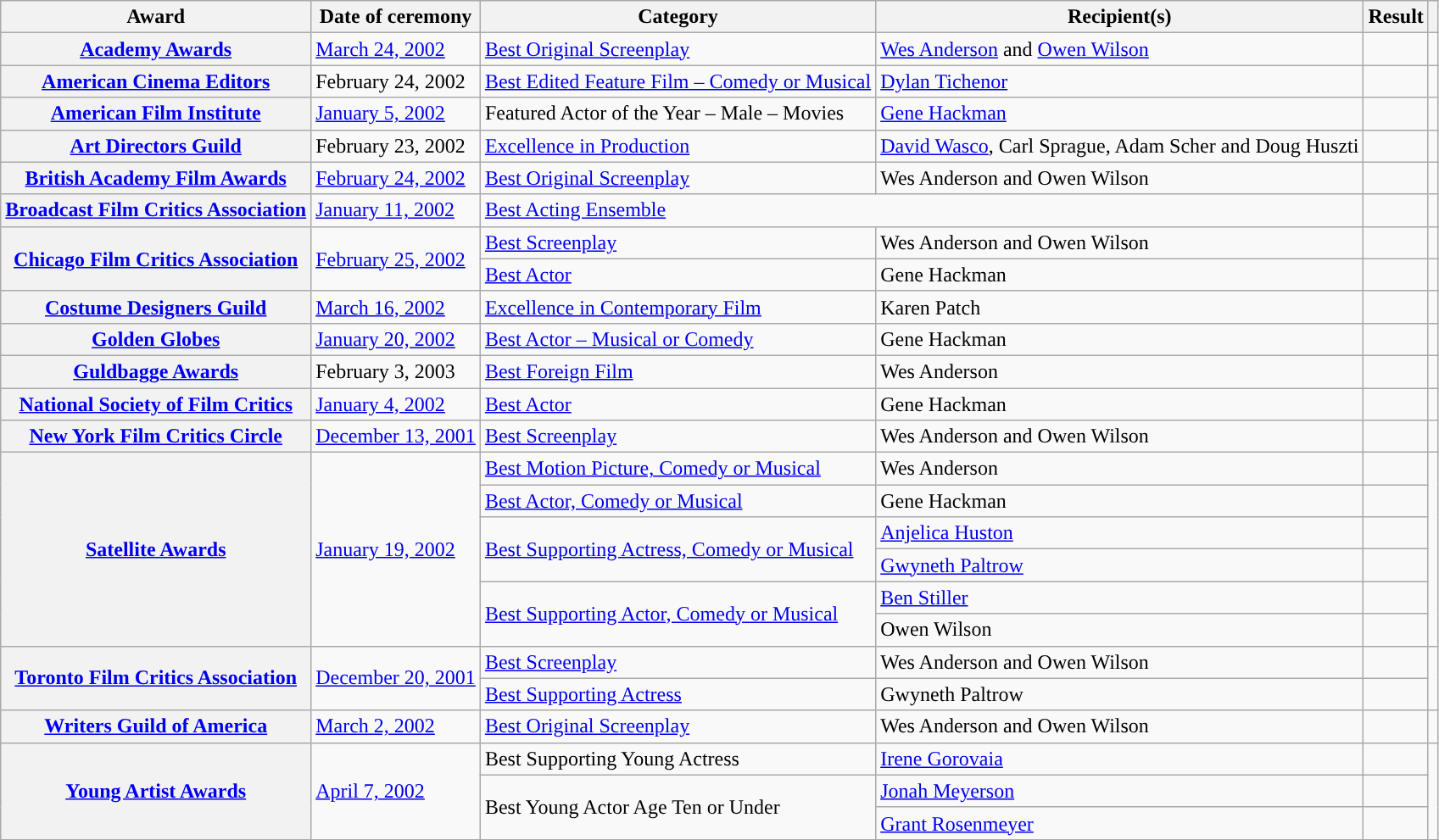<table class="wikitable plainrowheaders sortable">
<tr>
<th scope="col">Award</th>
<th scope="col">Date of ceremony</th>
<th scope="col">Category</th>
<th scope="col">Recipient(s)</th>
<th scope="col">Result</th>
<th scope="col" class="unsortable"></th>
</tr>
<tr>
<th scope="row"><a href='#'>Academy Awards</a></th>
<td><a href='#'>March 24, 2002</a></td>
<td><a href='#'>Best Original Screenplay</a></td>
<td><a href='#'>Wes Anderson</a> and <a href='#'>Owen Wilson</a></td>
<td></td>
<td rowspan="1"></td>
</tr>
<tr>
<th scope="row"><a href='#'>American Cinema Editors</a></th>
<td rowspan="1">February 24, 2002</td>
<td><a href='#'>Best Edited Feature Film – Comedy or Musical</a></td>
<td><a href='#'>Dylan Tichenor</a></td>
<td></td>
<td rowspan="1"></td>
</tr>
<tr>
<th scope="row"><a href='#'>American Film Institute</a></th>
<td rowspan="1"><a href='#'>January 5, 2002</a></td>
<td>Featured Actor of the Year – Male – Movies</td>
<td><a href='#'>Gene Hackman</a></td>
<td></td>
<td rowspan="1"></td>
</tr>
<tr>
<th scope="row"><a href='#'>Art Directors Guild</a></th>
<td rowspan="1">February 23, 2002</td>
<td><a href='#'>Excellence in Production</a></td>
<td><a href='#'>David Wasco</a>, Carl Sprague, Adam Scher and Doug Huszti</td>
<td></td>
<td rowspan="1"></td>
</tr>
<tr>
<th scope="row"><a href='#'>British Academy Film Awards</a></th>
<td rowspan="1"><a href='#'>February 24, 2002</a></td>
<td><a href='#'>Best Original Screenplay</a></td>
<td>Wes Anderson and Owen Wilson</td>
<td></td>
<td rowspan="1"></td>
</tr>
<tr>
<th scope="row"><a href='#'>Broadcast Film Critics Association</a></th>
<td rowspan="1"><a href='#'>January 11, 2002</a></td>
<td colspan="2"><a href='#'>Best Acting Ensemble</a></td>
<td></td>
<td rowspan="1"></td>
</tr>
<tr>
<th scope="row" rowspan=2><a href='#'>Chicago Film Critics Association</a></th>
<td rowspan="2"><a href='#'>February 25, 2002</a></td>
<td><a href='#'>Best Screenplay</a></td>
<td>Wes Anderson and Owen Wilson</td>
<td></td>
<td></td>
</tr>
<tr>
<td><a href='#'>Best Actor</a></td>
<td>Gene Hackman</td>
<td></td>
<td></td>
</tr>
<tr>
<th scope="row"><a href='#'>Costume Designers Guild</a></th>
<td rowspan="1"><a href='#'>March 16, 2002</a></td>
<td><a href='#'>Excellence in Contemporary Film</a></td>
<td>Karen Patch</td>
<td></td>
<td rowspan="1"></td>
</tr>
<tr>
<th scope="row"><a href='#'>Golden Globes</a></th>
<td rowspan="1"><a href='#'>January 20, 2002</a></td>
<td><a href='#'>Best Actor – Musical or Comedy</a></td>
<td>Gene Hackman</td>
<td></td>
<td rowspan="1"></td>
</tr>
<tr>
<th scope="row"><a href='#'>Guldbagge Awards</a></th>
<td rowspan="1">February 3, 2003</td>
<td><a href='#'>Best Foreign Film</a></td>
<td>Wes Anderson</td>
<td></td>
<td rowspan="1"></td>
</tr>
<tr>
<th scope="row"><a href='#'>National Society of Film Critics</a></th>
<td rowspan="1"><a href='#'>January 4, 2002</a></td>
<td><a href='#'>Best Actor</a></td>
<td>Gene Hackman</td>
<td></td>
<td></td>
</tr>
<tr>
<th scope="row"><a href='#'>New York Film Critics Circle</a></th>
<td><a href='#'>December 13, 2001</a></td>
<td><a href='#'>Best Screenplay</a></td>
<td>Wes Anderson and Owen Wilson</td>
<td></td>
<td></td>
</tr>
<tr>
<th scope="row" rowspan=6><a href='#'>Satellite Awards</a></th>
<td rowspan="6"><a href='#'>January 19, 2002</a></td>
<td><a href='#'>Best Motion Picture, Comedy or Musical</a></td>
<td>Wes Anderson</td>
<td></td>
<td rowspan="6"></td>
</tr>
<tr>
<td><a href='#'>Best Actor, Comedy or Musical</a></td>
<td>Gene Hackman</td>
<td></td>
</tr>
<tr>
<td rowspan="2"><a href='#'>Best Supporting Actress, Comedy or Musical</a></td>
<td><a href='#'>Anjelica Huston</a></td>
<td></td>
</tr>
<tr>
<td><a href='#'>Gwyneth Paltrow</a></td>
<td></td>
</tr>
<tr>
<td rowspan="2"><a href='#'>Best Supporting Actor, Comedy or Musical</a></td>
<td><a href='#'>Ben Stiller</a></td>
<td></td>
</tr>
<tr>
<td>Owen Wilson</td>
<td></td>
</tr>
<tr>
<th scope="row" rowspan=2><a href='#'>Toronto Film Critics Association</a></th>
<td rowspan="2"><a href='#'>December 20, 2001</a></td>
<td><a href='#'>Best Screenplay</a></td>
<td>Wes Anderson and Owen Wilson</td>
<td></td>
<td rowspan="2"></td>
</tr>
<tr>
<td><a href='#'>Best Supporting Actress</a></td>
<td>Gwyneth Paltrow</td>
<td></td>
</tr>
<tr>
<th scope="row"><a href='#'>Writers Guild of America</a></th>
<td rowspan="1"><a href='#'>March 2, 2002</a></td>
<td><a href='#'>Best Original Screenplay</a></td>
<td>Wes Anderson and Owen Wilson</td>
<td></td>
<td rowspan="1"></td>
</tr>
<tr>
<th scope="row" rowspan=3><a href='#'>Young Artist Awards</a></th>
<td rowspan="3"><a href='#'>April 7, 2002</a></td>
<td>Best Supporting Young Actress</td>
<td><a href='#'>Irene Gorovaia</a></td>
<td></td>
<td rowspan="3"></td>
</tr>
<tr>
<td rowspan="2">Best Young Actor Age Ten or Under</td>
<td><a href='#'>Jonah Meyerson</a></td>
<td></td>
</tr>
<tr>
<td><a href='#'>Grant Rosenmeyer</a></td>
<td></td>
</tr>
<tr>
</tr>
</table>
